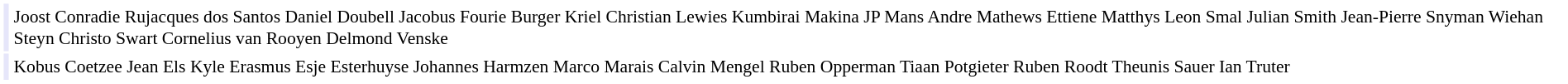<table cellpadding="2" style="border: 1px solid white; font-size:90%;">
<tr>
<td colspan="2" align="right" bgcolor="lavender"></td>
<td align="left">Joost Conradie Rujacques dos Santos Daniel Doubell Jacobus Fourie Burger Kriel Christian Lewies Kumbirai Makina JP Mans Andre Mathews Ettiene Matthys Leon Smal Julian Smith Jean-Pierre Snyman Wiehan Steyn Christo Swart Cornelius van Rooyen Delmond Venske</td>
</tr>
<tr>
<td colspan="2" align="right" bgcolor="lavender"></td>
<td align="left">Kobus Coetzee Jean Els Kyle Erasmus Esje Esterhuyse Johannes Harmzen Marco Marais Calvin Mengel Ruben Opperman Tiaan Potgieter Ruben Roodt Theunis Sauer Ian Truter</td>
</tr>
</table>
